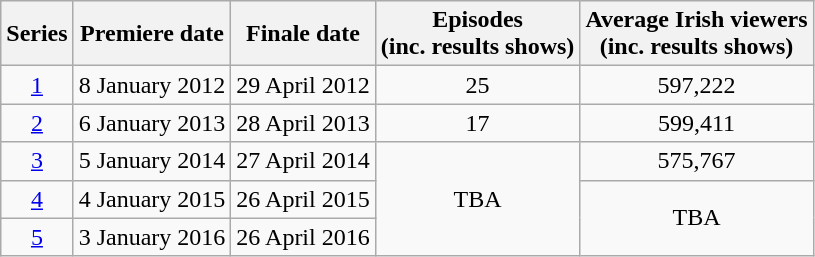<table class="wikitable sortable">
<tr>
<th>Series</th>
<th>Premiere date</th>
<th>Finale date</th>
<th>Episodes<br>(inc. results shows)</th>
<th>Average Irish viewers<br>(inc. results shows)</th>
</tr>
<tr style="text-align:center;">
<td><a href='#'>1</a></td>
<td>8 January 2012</td>
<td>29 April 2012</td>
<td>25</td>
<td>597,222</td>
</tr>
<tr style="text-align:center;">
<td><a href='#'>2</a></td>
<td>6 January 2013</td>
<td>28 April 2013</td>
<td>17</td>
<td>599,411</td>
</tr>
<tr style="text-align:center;">
<td><a href='#'>3</a></td>
<td>5 January 2014</td>
<td>27 April 2014</td>
<td rowspan="4">TBA</td>
<td>575,767</td>
</tr>
<tr style="text-align:center;">
<td><a href='#'>4</a></td>
<td>4 January 2015</td>
<td>26 April 2015</td>
<td rowspan="3">TBA</td>
</tr>
<tr style="text-align:center;">
<td><a href='#'>5</a></td>
<td>3 January 2016</td>
<td>26 April 2016</td>
</tr>
</table>
